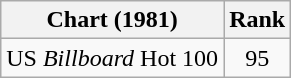<table class="wikitable">
<tr>
<th>Chart (1981)</th>
<th>Rank</th>
</tr>
<tr>
<td>US <em>Billboard</em> Hot 100</td>
<td style="text-align:center;">95</td>
</tr>
</table>
